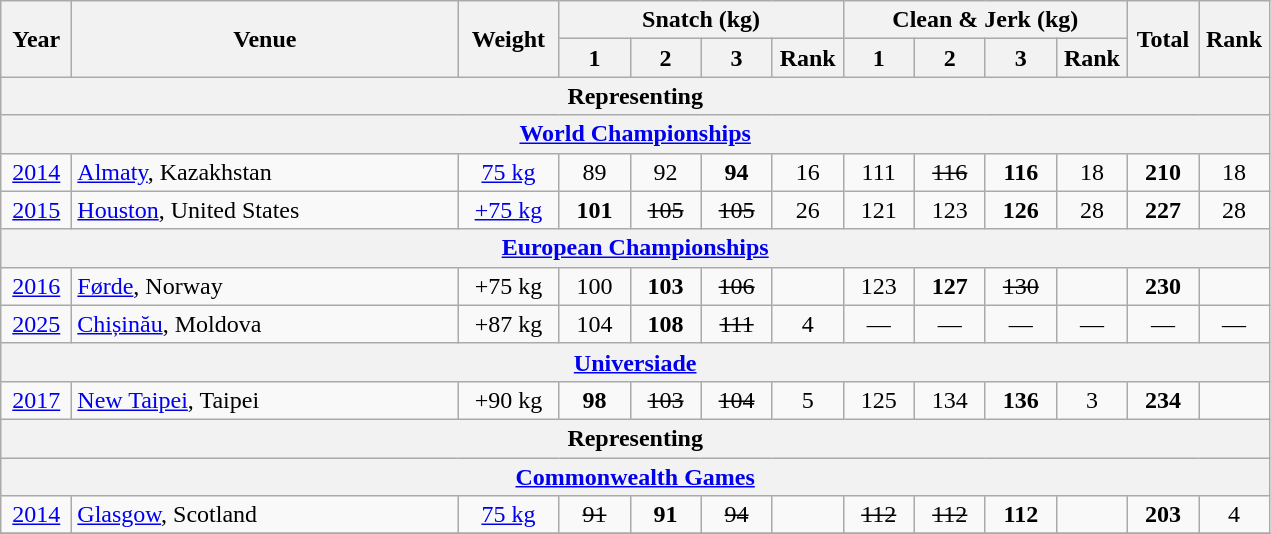<table class = "wikitable" style="text-align:center;">
<tr>
<th rowspan=2 width=40>Year</th>
<th rowspan=2 width=250>Venue</th>
<th rowspan=2 width=60>Weight</th>
<th colspan=4>Snatch (kg)</th>
<th colspan=4>Clean & Jerk (kg)</th>
<th rowspan=2 width=40>Total</th>
<th rowspan=2 width=40>Rank</th>
</tr>
<tr>
<th width=40>1</th>
<th width=40>2</th>
<th width=40>3</th>
<th width=40>Rank</th>
<th width=40>1</th>
<th width=40>2</th>
<th width=40>3</th>
<th width=40>Rank</th>
</tr>
<tr>
<th colspan=13>Representing </th>
</tr>
<tr>
<th colspan=13><a href='#'>World Championships</a></th>
</tr>
<tr>
<td><a href='#'>2014</a></td>
<td align=left><a href='#'>Almaty</a>, Kazakhstan</td>
<td><a href='#'>75 kg</a></td>
<td>89</td>
<td>92</td>
<td><strong>94</strong></td>
<td>16</td>
<td>111</td>
<td><s>116</s></td>
<td><strong>116</strong></td>
<td>18</td>
<td><strong>210</strong></td>
<td>18</td>
</tr>
<tr>
<td><a href='#'>2015</a></td>
<td align=left><a href='#'>Houston</a>, United States</td>
<td><a href='#'>+75 kg</a></td>
<td><strong>101</strong></td>
<td><s>105</s></td>
<td><s>105</s></td>
<td>26</td>
<td>121</td>
<td>123</td>
<td><strong>126</strong></td>
<td>28</td>
<td><strong>227</strong></td>
<td>28</td>
</tr>
<tr>
<th colspan=13><a href='#'>European Championships</a></th>
</tr>
<tr>
<td><a href='#'>2016</a></td>
<td align=left><a href='#'>Førde</a>, Norway</td>
<td>+75 kg</td>
<td>100</td>
<td><strong>103</strong></td>
<td><s>106</s></td>
<td><strong></strong></td>
<td>123</td>
<td><strong>127</strong></td>
<td><s>130</s></td>
<td><strong></strong></td>
<td><strong>230</strong></td>
<td><strong></strong></td>
</tr>
<tr>
<td><a href='#'>2025</a></td>
<td align=left><a href='#'>Chișinău</a>, Moldova</td>
<td>+87 kg</td>
<td>104</td>
<td><strong>108</strong></td>
<td><s>111</s></td>
<td>4</td>
<td>—</td>
<td>—</td>
<td>—</td>
<td>—</td>
<td>—</td>
<td>—</td>
</tr>
<tr>
<th colspan=13><a href='#'>Universiade</a></th>
</tr>
<tr>
<td><a href='#'>2017</a></td>
<td align=left><a href='#'>New Taipei</a>, Taipei</td>
<td>+90 kg</td>
<td><strong>98</strong></td>
<td><s>103</s></td>
<td><s>104</s></td>
<td>5</td>
<td>125</td>
<td>134</td>
<td><strong>136</strong></td>
<td>3</td>
<td><strong>234</strong></td>
<td><strong></strong></td>
</tr>
<tr>
<th colspan=13>Representing </th>
</tr>
<tr>
<th colspan=13><a href='#'>Commonwealth Games</a></th>
</tr>
<tr>
<td><a href='#'>2014</a></td>
<td align=left><a href='#'>Glasgow</a>, Scotland</td>
<td><a href='#'>75 kg</a></td>
<td><s>91</s></td>
<td><strong>91</strong></td>
<td><s>94</s></td>
<td></td>
<td><s>112</s></td>
<td><s>112</s></td>
<td><strong>112</strong></td>
<td></td>
<td><strong>203</strong></td>
<td>4</td>
</tr>
<tr>
</tr>
</table>
